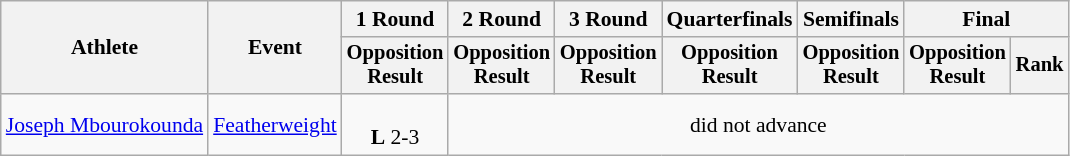<table class="wikitable" style="font-size:90%">
<tr>
<th rowspan="2">Athlete</th>
<th rowspan="2">Event</th>
<th>1 Round</th>
<th>2 Round</th>
<th>3 Round</th>
<th>Quarterfinals</th>
<th>Semifinals</th>
<th colspan=2>Final</th>
</tr>
<tr style="font-size:95%">
<th>Opposition<br>Result</th>
<th>Opposition<br>Result</th>
<th>Opposition<br>Result</th>
<th>Opposition<br>Result</th>
<th>Opposition<br>Result</th>
<th>Opposition<br>Result</th>
<th>Rank</th>
</tr>
<tr align=center>
<td align=left><a href='#'>Joseph Mbourokounda</a></td>
<td align=left><a href='#'>Featherweight</a></td>
<td><br><strong>L</strong> 2-3</td>
<td colspan=6>did not advance</td>
</tr>
</table>
